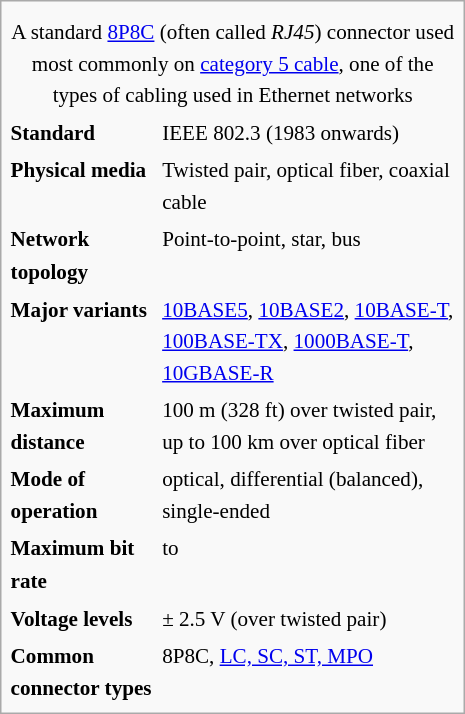<table class="infobox" style="width: 22em; font-size: 88%; text-align: left; line-height: 1.5em">
<tr>
<td colspan=2 style="text-align: center"></td>
</tr>
<tr>
<td colspan=2 style="text-align: center">A standard <a href='#'>8P8C</a> (often called <em>RJ45</em>) connector used most commonly on <a href='#'>category 5 cable</a>, one of the types of cabling used in Ethernet networks</td>
</tr>
<tr>
<th>Standard</th>
<td>IEEE 802.3 (1983 onwards)</td>
</tr>
<tr>
<th>Physical media</th>
<td>Twisted pair, optical fiber, coaxial cable</td>
</tr>
<tr>
<th>Network topology</th>
<td>Point-to-point, star, bus</td>
</tr>
<tr>
<th>Major variants</th>
<td><a href='#'>10BASE5</a>, <a href='#'>10BASE2</a>, <a href='#'>10BASE-T</a>, <a href='#'>100BASE-TX</a>, <a href='#'>1000BASE-T</a>, <a href='#'>10GBASE-R</a></td>
</tr>
<tr>
<th>Maximum distance</th>
<td>100 m (328 ft) over twisted pair, up to 100 km over optical fiber</td>
</tr>
<tr>
<th>Mode of operation</th>
<td>optical, differential (balanced), single-ended</td>
</tr>
<tr>
<th>Maximum bit rate</th>
<td> to </td>
</tr>
<tr>
<th>Voltage levels</th>
<td>± 2.5 V (over twisted pair)</td>
</tr>
<tr>
<th>Common connector types</th>
<td>8P8C, <a href='#'>LC, SC, ST, MPO</a></td>
</tr>
</table>
